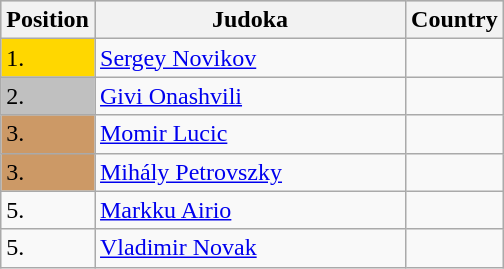<table class=wikitable>
<tr style="background:#ccc;">
<th width=10>Position</th>
<th width=200>Judoka</th>
<th width=10>Country</th>
</tr>
<tr>
<td bgcolor=gold>1.</td>
<td><a href='#'>Sergey Novikov</a></td>
<td></td>
</tr>
<tr>
<td style="background:silver;">2.</td>
<td><a href='#'>Givi Onashvili</a></td>
<td></td>
</tr>
<tr>
<td style="background:#c96;">3.</td>
<td><a href='#'>Momir Lucic</a></td>
<td></td>
</tr>
<tr>
<td style="background:#c96;">3.</td>
<td><a href='#'>Mihály Petrovszky</a></td>
<td></td>
</tr>
<tr>
<td>5.</td>
<td><a href='#'>Markku Airio</a></td>
<td></td>
</tr>
<tr>
<td>5.</td>
<td><a href='#'>Vladimir Novak</a></td>
<td></td>
</tr>
</table>
